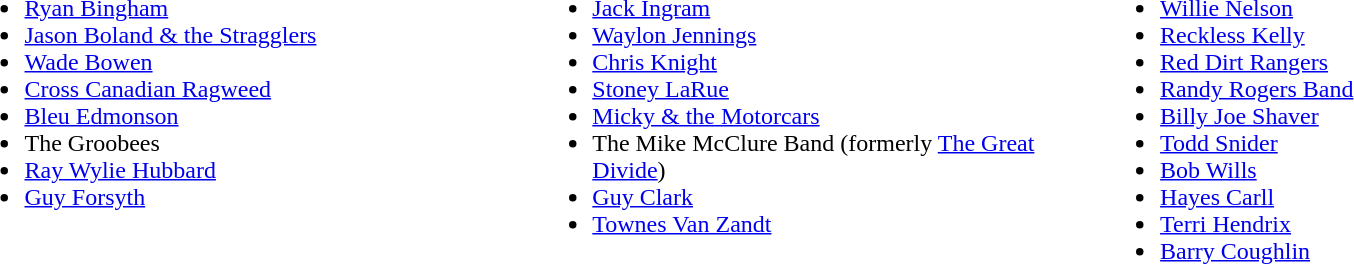<table width=90%>
<tr>
<td style="text-align:left; vertical-align:top; width:33%;"><br><ul><li><a href='#'>Ryan Bingham</a></li><li><a href='#'>Jason Boland & the Stragglers</a></li><li><a href='#'>Wade Bowen</a></li><li><a href='#'>Cross Canadian Ragweed</a></li><li><a href='#'>Bleu Edmonson</a></li><li>The Groobees</li><li><a href='#'>Ray Wylie Hubbard</a></li><li><a href='#'>Guy Forsyth</a></li></ul></td>
<td style="vertical-align:top; width:33%;"><br><ul><li><a href='#'>Jack Ingram</a></li><li><a href='#'>Waylon Jennings</a></li><li><a href='#'>Chris Knight</a></li><li><a href='#'>Stoney LaRue</a></li><li><a href='#'>Micky & the Motorcars</a></li><li>The Mike McClure Band (formerly <a href='#'>The Great Divide</a>)</li><li><a href='#'>Guy Clark</a></li><li><a href='#'>Townes Van Zandt</a></li></ul></td>
<td style="vertical-align:top; width:33%;"><br><ul><li><a href='#'>Willie Nelson</a></li><li><a href='#'>Reckless Kelly</a></li><li><a href='#'>Red Dirt Rangers</a></li><li><a href='#'>Randy Rogers Band</a></li><li><a href='#'>Billy Joe Shaver</a></li><li><a href='#'>Todd Snider</a></li><li><a href='#'>Bob Wills</a></li><li><a href='#'>Hayes Carll</a></li><li><a href='#'>Terri Hendrix</a></li><li><a href='#'>Barry Coughlin</a></li></ul></td>
</tr>
</table>
